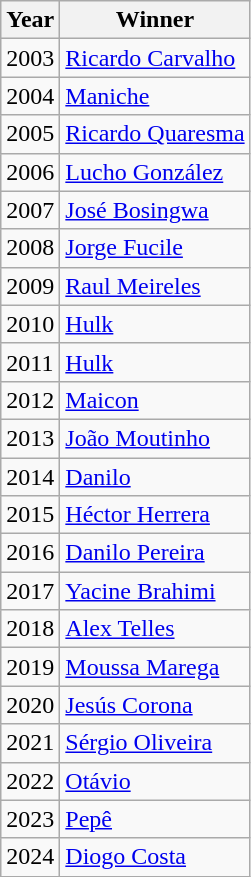<table class="wikitable">
<tr>
<th>Year</th>
<th>Winner</th>
</tr>
<tr>
<td>2003</td>
<td> <a href='#'>Ricardo Carvalho</a></td>
</tr>
<tr>
<td>2004</td>
<td> <a href='#'>Maniche</a></td>
</tr>
<tr>
<td>2005</td>
<td> <a href='#'>Ricardo Quaresma</a></td>
</tr>
<tr>
<td>2006</td>
<td> <a href='#'>Lucho González</a></td>
</tr>
<tr>
<td>2007</td>
<td> <a href='#'>José Bosingwa</a></td>
</tr>
<tr>
<td>2008</td>
<td> <a href='#'>Jorge Fucile</a></td>
</tr>
<tr>
<td>2009</td>
<td> <a href='#'>Raul Meireles</a></td>
</tr>
<tr>
<td>2010</td>
<td> <a href='#'>Hulk</a></td>
</tr>
<tr>
<td>2011</td>
<td> <a href='#'>Hulk</a></td>
</tr>
<tr>
<td>2012</td>
<td> <a href='#'>Maicon</a></td>
</tr>
<tr>
<td>2013</td>
<td> <a href='#'>João Moutinho</a></td>
</tr>
<tr>
<td>2014</td>
<td> <a href='#'>Danilo</a></td>
</tr>
<tr>
<td>2015</td>
<td> <a href='#'>Héctor Herrera</a></td>
</tr>
<tr>
<td>2016</td>
<td> <a href='#'>Danilo Pereira</a></td>
</tr>
<tr>
<td>2017</td>
<td> <a href='#'>Yacine Brahimi</a></td>
</tr>
<tr>
<td>2018</td>
<td> <a href='#'>Alex Telles</a></td>
</tr>
<tr>
<td>2019</td>
<td> <a href='#'>Moussa Marega</a></td>
</tr>
<tr>
<td>2020</td>
<td> <a href='#'>Jesús Corona</a></td>
</tr>
<tr>
<td>2021</td>
<td> <a href='#'>Sérgio Oliveira</a></td>
</tr>
<tr>
<td>2022</td>
<td> <a href='#'>Otávio</a></td>
</tr>
<tr>
<td>2023</td>
<td> <a href='#'>Pepê</a></td>
</tr>
<tr>
<td>2024</td>
<td> <a href='#'>Diogo Costa</a></td>
</tr>
</table>
